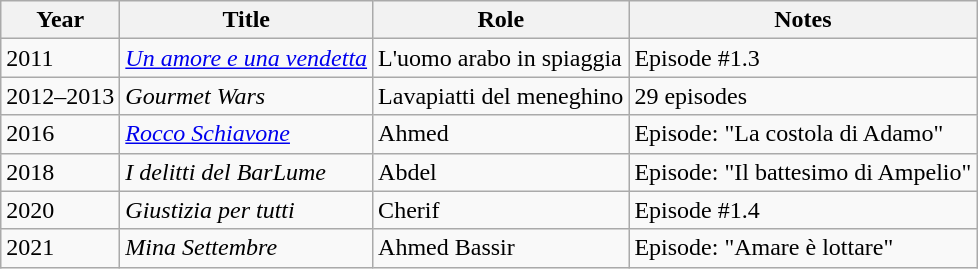<table class="wikitable sortable">
<tr>
<th>Year</th>
<th>Title</th>
<th>Role</th>
<th>Notes</th>
</tr>
<tr>
<td>2011</td>
<td><em><a href='#'>Un amore e una vendetta</a></em></td>
<td>L'uomo arabo in spiaggia</td>
<td>Episode #1.3</td>
</tr>
<tr>
<td>2012–2013</td>
<td><em>Gourmet Wars</em></td>
<td>Lavapiatti del meneghino</td>
<td>29 episodes</td>
</tr>
<tr>
<td>2016</td>
<td><em><a href='#'>Rocco Schiavone</a></em></td>
<td>Ahmed</td>
<td>Episode: "La costola di Adamo"</td>
</tr>
<tr>
<td>2018</td>
<td><em>I delitti del BarLume</em></td>
<td>Abdel</td>
<td>Episode: "Il battesimo di Ampelio"</td>
</tr>
<tr>
<td>2020</td>
<td><em>Giustizia per tutti</em></td>
<td>Cherif</td>
<td>Episode #1.4</td>
</tr>
<tr>
<td>2021</td>
<td><em>Mina Settembre</em></td>
<td>Ahmed Bassir</td>
<td>Episode: "Amare è lottare"</td>
</tr>
</table>
